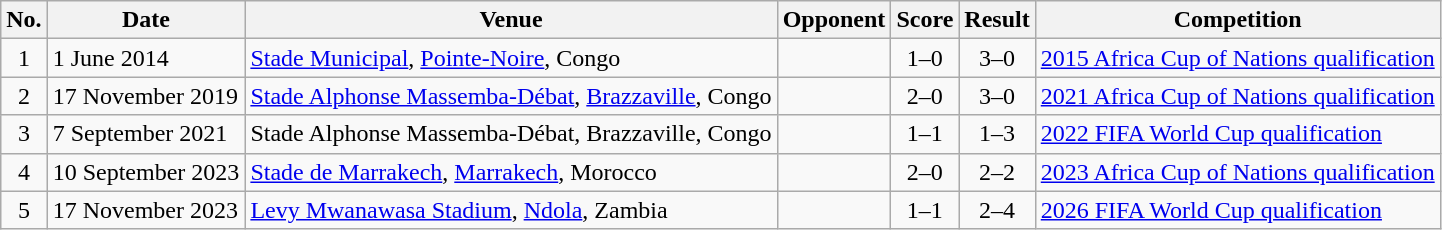<table class="wikitable sortable">
<tr>
<th scope="col">No.</th>
<th scope="col">Date</th>
<th scope="col">Venue</th>
<th scope="col">Opponent</th>
<th scope="col">Score</th>
<th scope="col">Result</th>
<th scope="col">Competition</th>
</tr>
<tr>
<td style="text-align:center">1</td>
<td>1 June 2014</td>
<td><a href='#'>Stade Municipal</a>, <a href='#'>Pointe-Noire</a>, Congo</td>
<td></td>
<td style="text-align:center">1–0</td>
<td style="text-align:center">3–0</td>
<td><a href='#'>2015 Africa Cup of Nations qualification</a></td>
</tr>
<tr>
<td style="text-align:center">2</td>
<td>17 November 2019</td>
<td><a href='#'>Stade Alphonse Massemba-Débat</a>, <a href='#'>Brazzaville</a>, Congo</td>
<td></td>
<td style="text-align:center">2–0</td>
<td style="text-align:center">3–0</td>
<td><a href='#'>2021 Africa Cup of Nations qualification</a></td>
</tr>
<tr>
<td style="text-align:center">3</td>
<td>7 September 2021</td>
<td>Stade Alphonse Massemba-Débat, Brazzaville, Congo</td>
<td></td>
<td style="text-align:center">1–1</td>
<td style="text-align:center">1–3</td>
<td><a href='#'>2022 FIFA World Cup qualification</a></td>
</tr>
<tr>
<td style="text-align:center">4</td>
<td>10 September 2023</td>
<td><a href='#'>Stade de Marrakech</a>, <a href='#'>Marrakech</a>, Morocco</td>
<td></td>
<td style="text-align:center">2–0</td>
<td style="text-align:center">2–2</td>
<td><a href='#'>2023 Africa Cup of Nations qualification</a></td>
</tr>
<tr>
<td style="text-align:center">5</td>
<td>17 November 2023</td>
<td><a href='#'>Levy Mwanawasa Stadium</a>, <a href='#'>Ndola</a>, Zambia</td>
<td></td>
<td style="text-align:center">1–1</td>
<td style="text-align:center">2–4</td>
<td><a href='#'>2026 FIFA World Cup qualification</a></td>
</tr>
</table>
